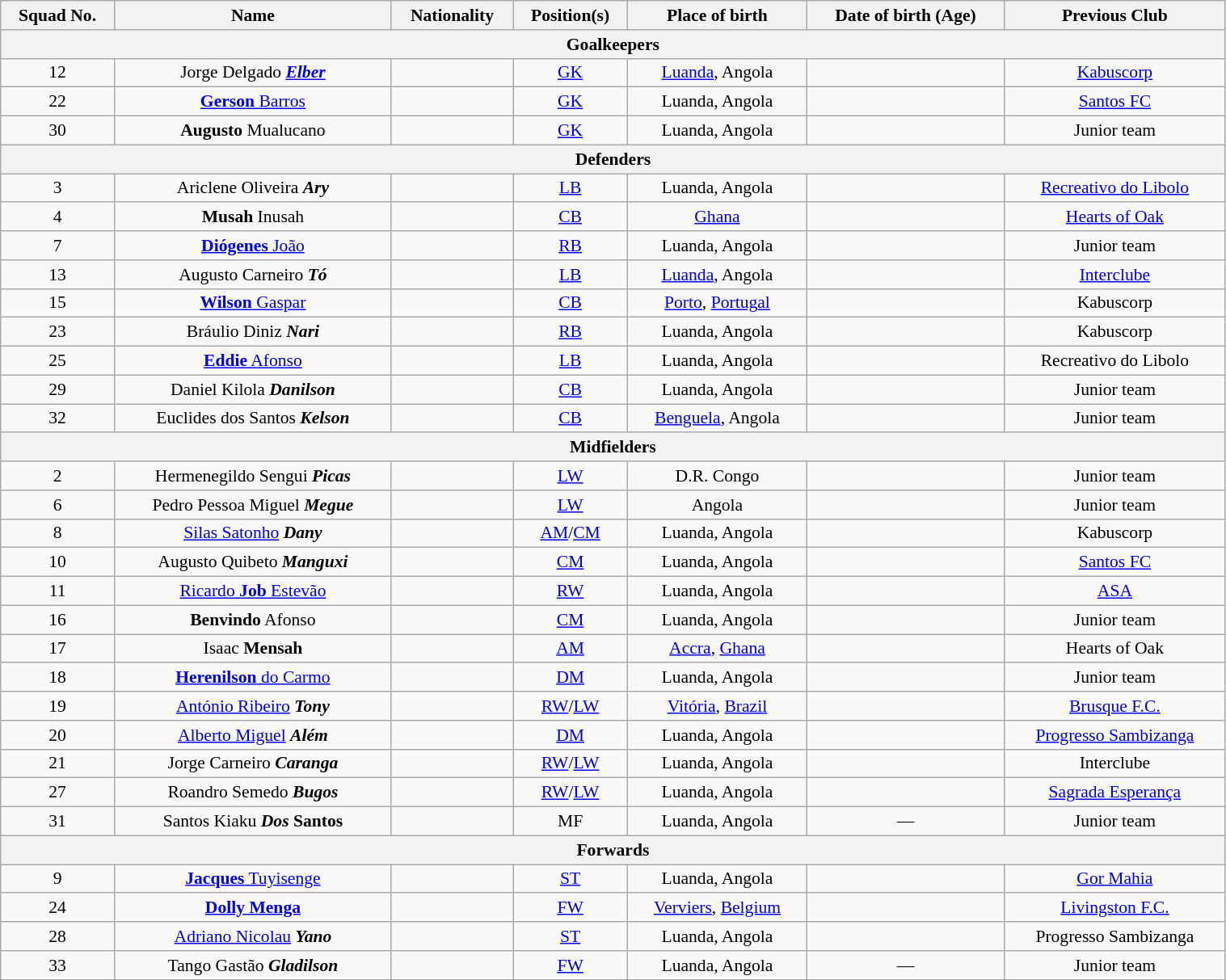<table class="wikitable" style="text-align:center; font-size:90%; width:80%;">
<tr>
<th style="text-align:center;">Squad No.</th>
<th style="text-align:center;">Name</th>
<th style="text-align:center;">Nationality</th>
<th style="text-align:center;">Position(s)</th>
<th style="text-align:center;">Place of birth</th>
<th style="text-align:center;">Date of birth (Age)</th>
<th style="text-align:center;">Previous Club</th>
</tr>
<tr>
<th colspan="8" style="text-align:center">Goalkeepers</th>
</tr>
<tr>
<td>12</td>
<td>Jorge Delgado <strong><em><a href='#'>Elber</a></em></strong></td>
<td></td>
<td><a href='#'>GK</a></td>
<td><a href='#'>Luanda</a>, Angola</td>
<td></td>
<td> <a href='#'>Kabuscorp</a></td>
</tr>
<tr>
<td>22</td>
<td><a href='#'><strong>Gerson</strong> Barros</a></td>
<td></td>
<td><a href='#'>GK</a></td>
<td>Luanda, Angola</td>
<td></td>
<td> <a href='#'>Santos FC</a></td>
</tr>
<tr>
<td>30</td>
<td><strong>Augusto</strong> Mualucano</td>
<td></td>
<td><a href='#'>GK</a></td>
<td>Luanda, Angola</td>
<td></td>
<td> Junior team</td>
</tr>
<tr>
<th colspan="8" style="text-align:center">Defenders</th>
</tr>
<tr>
<td>3</td>
<td>Ariclene Oliveira <strong><em>Ary</em></strong></td>
<td></td>
<td><a href='#'>LB</a></td>
<td>Luanda, Angola</td>
<td></td>
<td> <a href='#'>Recreativo do Libolo</a></td>
</tr>
<tr>
<td>4</td>
<td><strong>Musah</strong> Inusah</td>
<td></td>
<td><a href='#'>CB</a></td>
<td><a href='#'>Ghana</a></td>
<td></td>
<td> <a href='#'>Hearts of Oak</a></td>
</tr>
<tr>
<td>7</td>
<td><a href='#'><strong>Diógenes</strong> João</a></td>
<td></td>
<td><a href='#'>RB</a></td>
<td>Luanda, Angola</td>
<td></td>
<td> Junior team</td>
</tr>
<tr>
<td>13</td>
<td>Augusto Carneiro <strong><em>Tó</em></strong></td>
<td></td>
<td><a href='#'>LB</a></td>
<td><a href='#'>Luanda</a>, Angola</td>
<td></td>
<td> <a href='#'>Interclube</a></td>
</tr>
<tr>
<td>15</td>
<td><a href='#'><strong>Wilson</strong> Gaspar</a></td>
<td></td>
<td><a href='#'>CB</a></td>
<td><a href='#'>Porto</a>, <a href='#'>Portugal</a></td>
<td></td>
<td> Kabuscorp</td>
</tr>
<tr>
<td>23</td>
<td>Bráulio Diniz <strong><em>Nari</em></strong></td>
<td></td>
<td><a href='#'>RB</a></td>
<td>Luanda, Angola</td>
<td></td>
<td> Kabuscorp</td>
</tr>
<tr>
<td>25</td>
<td><a href='#'><strong>Eddie</strong> Afonso</a></td>
<td></td>
<td><a href='#'>LB</a></td>
<td>Luanda, Angola</td>
<td></td>
<td> Recreativo do Libolo</td>
</tr>
<tr>
<td>29</td>
<td>Daniel Kilola <strong><em>Danilson</em></strong></td>
<td></td>
<td><a href='#'>CB</a></td>
<td>Luanda, Angola</td>
<td></td>
<td> Junior team</td>
</tr>
<tr>
<td>32</td>
<td>Euclides dos Santos <strong><em>Kelson</em></strong></td>
<td></td>
<td><a href='#'>CB</a></td>
<td><a href='#'>Benguela</a>, Angola</td>
<td></td>
<td> Junior team</td>
</tr>
<tr>
<th colspan="8" style="text-align:center">Midfielders</th>
</tr>
<tr>
<td>2</td>
<td>Hermenegildo Sengui <strong><em>Picas</em></strong></td>
<td></td>
<td><a href='#'>LW</a></td>
<td>D.R. Congo</td>
<td></td>
<td> Junior team</td>
</tr>
<tr>
<td>6</td>
<td>Pedro Pessoa Miguel <strong><em>Megue</em></strong></td>
<td></td>
<td><a href='#'>LW</a></td>
<td>Angola</td>
<td></td>
<td> Junior team</td>
</tr>
<tr>
<td>8</td>
<td><a href='#'>Silas Satonho</a> <strong><em>Dany</em></strong></td>
<td></td>
<td><a href='#'>AM</a>/<a href='#'>CM</a></td>
<td>Luanda, Angola</td>
<td></td>
<td> Kabuscorp</td>
</tr>
<tr>
<td>10</td>
<td>Augusto Quibeto <strong><em>Manguxi</em></strong></td>
<td></td>
<td><a href='#'>CM</a></td>
<td>Luanda, Angola</td>
<td></td>
<td> <a href='#'>Santos FC</a></td>
</tr>
<tr>
<td>11</td>
<td><a href='#'>Ricardo <strong>Job</strong> Estevão</a></td>
<td></td>
<td><a href='#'>RW</a></td>
<td>Luanda, Angola</td>
<td></td>
<td> <a href='#'>ASA</a></td>
</tr>
<tr>
<td>16</td>
<td><strong>Benvindo</strong> Afonso</td>
<td></td>
<td><a href='#'>CM</a></td>
<td>Luanda, Angola</td>
<td></td>
<td> Junior team</td>
</tr>
<tr>
<td>17</td>
<td>Isaac <strong>Mensah</strong></td>
<td></td>
<td><a href='#'>AM</a></td>
<td><a href='#'>Accra</a>, <a href='#'>Ghana</a></td>
<td></td>
<td> Hearts of Oak</td>
</tr>
<tr>
<td>18</td>
<td><a href='#'><strong>Herenilson</strong> do Carmo</a></td>
<td></td>
<td><a href='#'>DM</a></td>
<td>Luanda, Angola</td>
<td></td>
<td> Junior team</td>
</tr>
<tr>
<td>19</td>
<td><a href='#'>António Ribeiro</a> <strong><em>Tony</em></strong></td>
<td></td>
<td><a href='#'>RW</a>/<a href='#'>LW</a></td>
<td><a href='#'>Vitória</a>, <a href='#'>Brazil</a></td>
<td></td>
<td> <a href='#'>Brusque F.C.</a></td>
</tr>
<tr>
<td>20</td>
<td><a href='#'>Alberto Miguel</a> <strong><em>Além</em></strong></td>
<td></td>
<td><a href='#'>DM</a></td>
<td>Luanda, Angola</td>
<td></td>
<td> <a href='#'>Progresso Sambizanga</a></td>
</tr>
<tr>
<td>21</td>
<td>Jorge Carneiro <strong><em>Caranga</em></strong></td>
<td></td>
<td><a href='#'>RW</a>/<a href='#'>LW</a></td>
<td>Luanda, Angola</td>
<td></td>
<td> Interclube</td>
</tr>
<tr>
<td>27</td>
<td>Roandro Semedo <strong><em>Bugos</em></strong></td>
<td></td>
<td><a href='#'>RW</a>/<a href='#'>LW</a></td>
<td>Luanda, Angola</td>
<td></td>
<td> <a href='#'>Sagrada Esperança</a></td>
</tr>
<tr>
<td>31</td>
<td>Santos Kiaku <strong><em>Dos</em></strong> <strong>Santos</strong></td>
<td></td>
<td>MF</td>
<td>Luanda, Angola</td>
<td>—</td>
<td> Junior team</td>
</tr>
<tr>
<th colspan="8" style="text-align:center">Forwards</th>
</tr>
<tr>
<td>9</td>
<td><a href='#'><strong>Jacques</strong> Tuyisenge</a></td>
<td></td>
<td><a href='#'>ST</a></td>
<td>Luanda, Angola</td>
<td></td>
<td> <a href='#'>Gor Mahia</a></td>
</tr>
<tr>
<td>24</td>
<td><strong><a href='#'>Dolly Menga</a></strong></td>
<td></td>
<td><a href='#'>FW</a></td>
<td><a href='#'>Verviers</a>, <a href='#'>Belgium</a></td>
<td></td>
<td> <a href='#'>Livingston F.C.</a></td>
</tr>
<tr>
<td>28</td>
<td><a href='#'>Adriano Nicolau</a> <strong><em>Yano</em></strong></td>
<td></td>
<td><a href='#'>ST</a></td>
<td>Luanda, Angola</td>
<td></td>
<td> Progresso Sambizanga</td>
</tr>
<tr>
<td>33</td>
<td>Tango Gastão <strong><em>Gladilson</em></strong></td>
<td></td>
<td><a href='#'>FW</a></td>
<td>Luanda, Angola</td>
<td>—</td>
<td> Junior team</td>
</tr>
<tr>
</tr>
</table>
